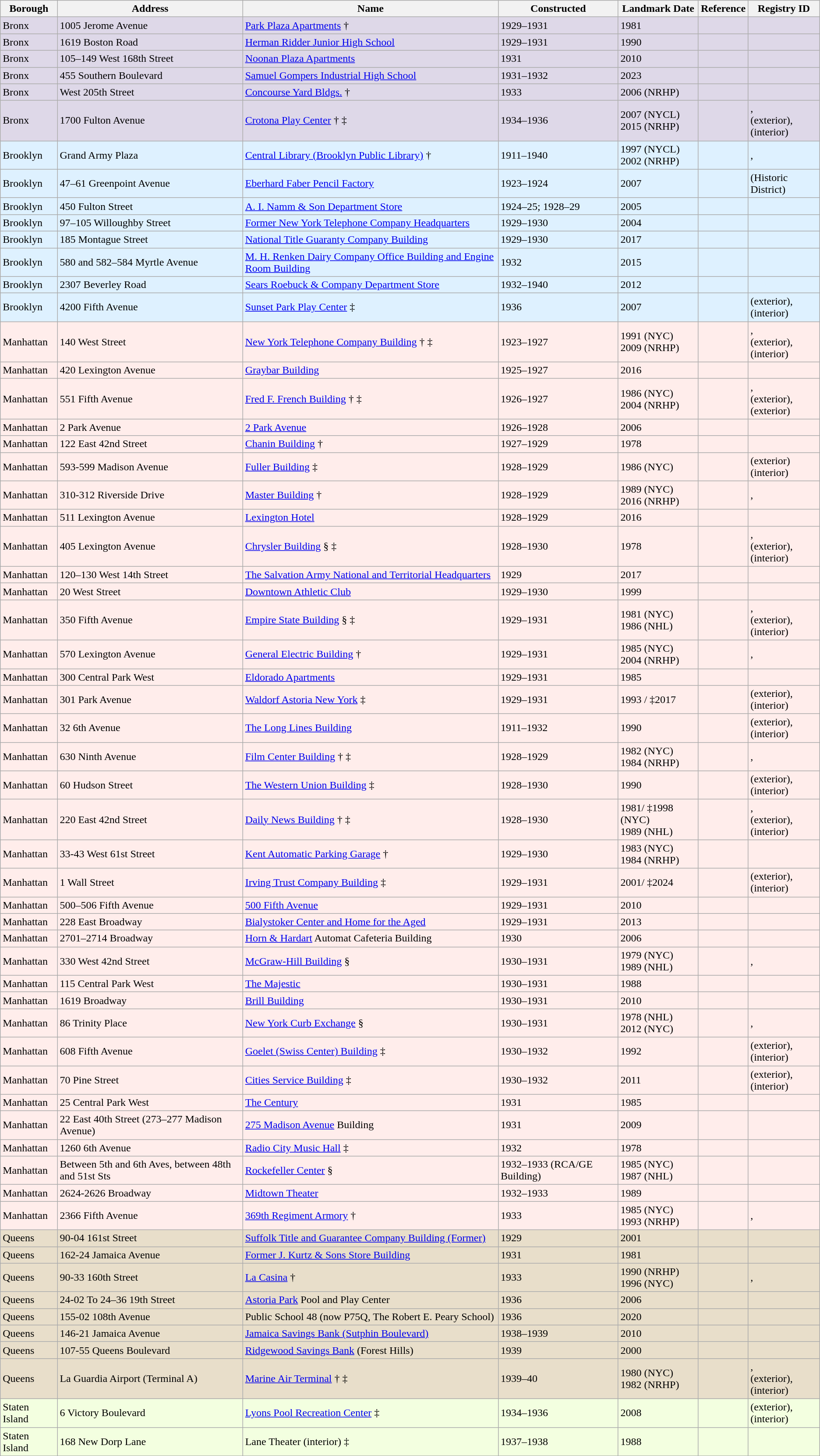<table class="wikitable sortable">
<tr>
<th>Borough</th>
<th>Address</th>
<th>Name</th>
<th>Constructed</th>
<th>Landmark Date</th>
<th>Reference</th>
<th>Registry ID<br></th>
</tr>
<tr style="background:#DED8E8;">
<td>Bronx</td>
<td>1005 Jerome Avenue</td>
<td><a href='#'>Park Plaza Apartments</a> †</td>
<td>1929–1931</td>
<td>1981</td>
<td></td>
<td></td>
</tr>
<tr style="background:#DED8E8;">
<td>Bronx</td>
<td>1619 Boston Road</td>
<td><a href='#'>Herman Ridder Junior High School</a></td>
<td>1929–1931</td>
<td>1990</td>
<td></td>
<td></td>
</tr>
<tr style="background:#DED8E8;">
<td>Bronx</td>
<td>105–149 West 168th Street</td>
<td><a href='#'>Noonan Plaza Apartments</a></td>
<td>1931</td>
<td>2010</td>
<td></td>
<td></td>
</tr>
<tr style="background:#DED8E8;">
<td>Bronx</td>
<td>455 Southern Boulevard</td>
<td><a href='#'>Samuel Gompers Industrial High School</a></td>
<td>1931–1932</td>
<td>2023</td>
<td></td>
<td></td>
</tr>
<tr style="background:#DED8E8;">
<td>Bronx</td>
<td>West 205th Street</td>
<td><a href='#'>Concourse Yard Bldgs.</a> †</td>
<td>1933</td>
<td>2006 (NRHP)</td>
<td></td>
<td></td>
</tr>
<tr style="background:#DED8E8;">
<td>Bronx</td>
<td>1700 Fulton Avenue</td>
<td><a href='#'>Crotona Play Center</a> † ‡</td>
<td>1934–1936</td>
<td>2007 (NYCL)<br>2015 (NRHP)</td>
<td></td>
<td>,<br> (exterior),<br> (interior)<br></td>
</tr>
<tr style="background:#DEF1FF;">
<td>Brooklyn</td>
<td>Grand Army Plaza</td>
<td><a href='#'>Central Library (Brooklyn Public Library)</a> †</td>
<td>1911–1940</td>
<td>1997 (NYCL)<br>2002 (NRHP)</td>
<td></td>
<td>,<br></td>
</tr>
<tr style="background:#DEF1FF;">
<td>Brooklyn</td>
<td>47–61 Greenpoint Avenue</td>
<td><a href='#'>Eberhard Faber Pencil Factory</a></td>
<td>1923–1924</td>
<td>2007</td>
<td></td>
<td> (Historic District)</td>
</tr>
<tr style="background:#DEF1FF;">
<td>Brooklyn</td>
<td>450 Fulton Street</td>
<td><a href='#'>A. I. Namm & Son Department Store</a></td>
<td>1924–25; 1928–29</td>
<td>2005</td>
<td></td>
<td></td>
</tr>
<tr style="background:#DEF1FF;">
<td>Brooklyn</td>
<td>97–105 Willoughby Street</td>
<td><a href='#'>Former New York Telephone Company Headquarters</a></td>
<td>1929–1930</td>
<td>2004</td>
<td></td>
<td></td>
</tr>
<tr style="background:#DEF1FF;">
<td>Brooklyn</td>
<td>185 Montague Street</td>
<td><a href='#'>National Title Guaranty Company Building</a></td>
<td>1929–1930</td>
<td>2017</td>
<td></td>
<td></td>
</tr>
<tr style="background:#DEF1FF;">
<td>Brooklyn</td>
<td>580 and 582–584 Myrtle Avenue</td>
<td><a href='#'>M. H. Renken Dairy Company Office Building and Engine Room Building</a></td>
<td>1932</td>
<td>2015</td>
<td></td>
<td></td>
</tr>
<tr style="background:#DEF1FF;">
<td>Brooklyn</td>
<td>2307 Beverley Road</td>
<td><a href='#'>Sears Roebuck & Company Department Store</a></td>
<td>1932–1940</td>
<td>2012</td>
<td></td>
<td></td>
</tr>
<tr style="background:#DEF1FF;">
<td>Brooklyn</td>
<td>4200 Fifth Avenue</td>
<td><a href='#'>Sunset Park Play Center</a> ‡</td>
<td>1936</td>
<td>2007</td>
<td></td>
<td> (exterior),<br> (interior)<br></td>
</tr>
<tr style="background:#FFEDEB;">
<td>Manhattan</td>
<td>140 West Street</td>
<td><a href='#'>New York Telephone Company Building</a> † ‡</td>
<td>1923–1927</td>
<td>1991 (NYC)<br>2009 (NRHP)</td>
<td></td>
<td>,<br> (exterior),<br> (interior)</td>
</tr>
<tr style="background:#FFEDEB;">
<td>Manhattan</td>
<td>420 Lexington Avenue</td>
<td><a href='#'>Graybar Building</a></td>
<td>1925–1927</td>
<td>2016</td>
<td></td>
<td></td>
</tr>
<tr style="background:#FFEDEB;">
<td>Manhattan</td>
<td>551 Fifth Avenue</td>
<td><a href='#'>Fred F. French Building</a> † ‡</td>
<td>1926–1927</td>
<td>1986 (NYC)<br>2004 (NRHP)</td>
<td></td>
<td>,<br> (exterior),<br> (exterior)</td>
</tr>
<tr style="background:#FFEDEB;">
<td>Manhattan</td>
<td>2 Park Avenue</td>
<td><a href='#'>2 Park Avenue</a></td>
<td>1926–1928</td>
<td>2006</td>
<td></td>
<td></td>
</tr>
<tr style="background:#FFEDEB;">
<td>Manhattan</td>
<td>122 East 42nd Street</td>
<td><a href='#'>Chanin Building</a> †</td>
<td>1927–1929</td>
<td>1978</td>
<td></td>
<td></td>
</tr>
<tr style="background:#FFEDEB;">
<td>Manhattan</td>
<td>593-599 Madison Avenue</td>
<td><a href='#'>Fuller Building</a> ‡</td>
<td>1928–1929</td>
<td>1986 (NYC)</td>
<td></td>
<td> (exterior)<br> (interior)</td>
</tr>
<tr style="background:#FFEDEB;">
<td>Manhattan</td>
<td>310-312 Riverside Drive</td>
<td><a href='#'>Master Building</a> †</td>
<td>1928–1929</td>
<td>1989 (NYC)<br>2016 (NRHP)</td>
<td></td>
<td>,<br></td>
</tr>
<tr style="background:#FFEDEB;">
<td>Manhattan</td>
<td>511 Lexington Avenue</td>
<td><a href='#'>Lexington Hotel</a></td>
<td>1928–1929</td>
<td>2016</td>
<td></td>
<td></td>
</tr>
<tr style="background:#FFEDEB;">
<td>Manhattan</td>
<td>405 Lexington Avenue</td>
<td><a href='#'>Chrysler Building</a> § ‡</td>
<td>1928–1930</td>
<td>1978</td>
<td></td>
<td>,<br> (exterior),<br> (interior)</td>
</tr>
<tr style="background:#FFEDEB;">
<td>Manhattan</td>
<td>120–130 West 14th Street</td>
<td><a href='#'>The Salvation Army National and Territorial Headquarters</a></td>
<td>1929</td>
<td>2017</td>
<td></td>
<td></td>
</tr>
<tr style="background:#FFEDEB;">
<td>Manhattan</td>
<td>20 West Street</td>
<td><a href='#'>Downtown Athletic Club</a></td>
<td>1929–1930</td>
<td>1999</td>
<td></td>
<td></td>
</tr>
<tr style="background:#FFEDEB;">
<td>Manhattan</td>
<td>350 Fifth Avenue</td>
<td><a href='#'>Empire State Building</a> § ‡</td>
<td>1929–1931</td>
<td>1981 (NYC)<br>1986 (NHL)</td>
<td></td>
<td>,<br> (exterior),<br> (interior)</td>
</tr>
<tr style="background:#FFEDEB;">
<td>Manhattan</td>
<td>570 Lexington Avenue</td>
<td><a href='#'>General Electric Building</a> †</td>
<td>1929–1931</td>
<td>1985 (NYC)<br>2004 (NRHP)</td>
<td></td>
<td>,<br></td>
</tr>
<tr style="background:#FFEDEB;">
<td>Manhattan</td>
<td>300 Central Park West</td>
<td><a href='#'>Eldorado Apartments</a></td>
<td>1929–1931</td>
<td>1985</td>
<td></td>
<td></td>
</tr>
<tr style="background:#FFEDEB;">
<td>Manhattan</td>
<td>301 Park Avenue</td>
<td><a href='#'>Waldorf Astoria New York</a> ‡</td>
<td>1929–1931</td>
<td>1993 / ‡2017</td>
<td></td>
<td> (exterior),<br> (interior)</td>
</tr>
<tr style="background:#FFEDEB;">
<td>Manhattan</td>
<td>32 6th Avenue</td>
<td><a href='#'>The Long Lines Building</a></td>
<td>1911–1932</td>
<td>1990</td>
<td></td>
<td> (exterior),<br> (interior)</td>
</tr>
<tr style="background:#FFEDEB;">
<td>Manhattan</td>
<td>630 Ninth Avenue</td>
<td><a href='#'>Film Center Building</a> † ‡</td>
<td>1928–1929</td>
<td>1982 (NYC)<br>1984 (NRHP)</td>
<td></td>
<td>,<br></td>
</tr>
<tr style="background:#FFEDEB;">
<td>Manhattan</td>
<td>60 Hudson Street</td>
<td><a href='#'>The Western Union Building</a> ‡</td>
<td>1928–1930</td>
<td>1990</td>
<td></td>
<td> (exterior),<br> (interior)</td>
</tr>
<tr style="background:#FFEDEB;">
<td>Manhattan</td>
<td>220 East 42nd Street</td>
<td><a href='#'>Daily News Building</a> † ‡</td>
<td>1928–1930</td>
<td>1981/ ‡1998 (NYC)<br>1989 (NHL)</td>
<td></td>
<td>,<br> (exterior),<br> (interior)</td>
</tr>
<tr style="background:#FFEDEB;">
<td>Manhattan</td>
<td>33-43 West 61st Street</td>
<td><a href='#'>Kent Automatic Parking Garage</a> †</td>
<td>1929–1930</td>
<td>1983 (NYC)<br>1984 (NRHP)</td>
<td></td>
<td><br></td>
</tr>
<tr style="background:#FFEDEB;">
<td>Manhattan</td>
<td>1 Wall Street</td>
<td><a href='#'>Irving Trust Company Building</a> ‡</td>
<td>1929–1931</td>
<td>2001/ ‡2024</td>
<td></td>
<td> (exterior),<br> (interior)</td>
</tr>
<tr style="background:#FFEDEB;">
<td>Manhattan</td>
<td>500–506 Fifth Avenue</td>
<td><a href='#'>500 Fifth Avenue</a></td>
<td>1929–1931</td>
<td>2010</td>
<td></td>
<td></td>
</tr>
<tr style="background:#FFEDEB;">
<td>Manhattan</td>
<td>228 East Broadway</td>
<td><a href='#'>Bialystoker Center and Home for the Aged</a></td>
<td>1929–1931</td>
<td>2013</td>
<td></td>
<td></td>
</tr>
<tr style="background:#FFEDEB;">
<td>Manhattan</td>
<td>2701–2714 Broadway</td>
<td><a href='#'>Horn & Hardart</a> Automat Cafeteria Building</td>
<td>1930</td>
<td>2006</td>
<td></td>
<td></td>
</tr>
<tr style="background:#FFEDEB;">
<td>Manhattan</td>
<td>330 West 42nd Street</td>
<td><a href='#'>McGraw-Hill Building</a> §</td>
<td>1930–1931</td>
<td>1979 (NYC)<br>1989 (NHL)</td>
<td></td>
<td>,<br></td>
</tr>
<tr style="background:#FFEDEB;">
<td>Manhattan</td>
<td>115 Central Park West</td>
<td><a href='#'>The Majestic</a></td>
<td>1930–1931</td>
<td>1988</td>
<td></td>
<td></td>
</tr>
<tr style="background:#FFEDEB;">
<td>Manhattan</td>
<td>1619 Broadway</td>
<td><a href='#'>Brill Building</a></td>
<td>1930–1931</td>
<td>2010</td>
<td></td>
<td></td>
</tr>
<tr style="background:#FFEDEB;">
<td>Manhattan</td>
<td>86 Trinity Place</td>
<td><a href='#'>New York Curb Exchange</a> §</td>
<td>1930–1931</td>
<td>1978 (NHL)<br>2012 (NYC)</td>
<td></td>
<td>,<br></td>
</tr>
<tr style="background:#FFEDEB;">
<td>Manhattan</td>
<td>608 Fifth Avenue</td>
<td><a href='#'>Goelet (Swiss Center) Building</a> ‡</td>
<td>1930–1932</td>
<td>1992</td>
<td></td>
<td> (exterior),<br> (interior)</td>
</tr>
<tr style="background:#FFEDEB;">
<td>Manhattan</td>
<td>70 Pine Street</td>
<td><a href='#'>Cities Service Building</a> ‡</td>
<td>1930–1932</td>
<td>2011</td>
<td></td>
<td> (exterior),<br> (interior)</td>
</tr>
<tr style="background:#FFEDEB;">
<td>Manhattan</td>
<td>25 Central Park West</td>
<td><a href='#'>The Century</a></td>
<td>1931</td>
<td>1985</td>
<td></td>
<td></td>
</tr>
<tr style="background:#FFEDEB;">
<td>Manhattan</td>
<td>22 East 40th Street (273–277 Madison Avenue)</td>
<td><a href='#'>275 Madison Avenue</a> Building</td>
<td>1931</td>
<td>2009</td>
<td></td>
<td></td>
</tr>
<tr style="background:#FFEDEB;">
<td>Manhattan</td>
<td>1260 6th Avenue</td>
<td><a href='#'>Radio City Music Hall</a> ‡</td>
<td>1932</td>
<td>1978</td>
<td></td>
<td></td>
</tr>
<tr style="background:#FFEDEB;">
<td>Manhattan</td>
<td>Between 5th and 6th Aves, between 48th and 51st Sts</td>
<td><a href='#'>Rockefeller Center</a> §</td>
<td>1932–1933 (RCA/GE Building)</td>
<td>1985 (NYC)<br> 1987 (NHL)</td>
<td></td>
<td></td>
</tr>
<tr style="background:#FFEDEB;">
<td>Manhattan</td>
<td>2624-2626 Broadway</td>
<td><a href='#'>Midtown Theater</a></td>
<td>1932–1933</td>
<td>1989</td>
<td></td>
<td></td>
</tr>
<tr style="background:#FFEDEB;">
<td>Manhattan</td>
<td>2366 Fifth Avenue</td>
<td><a href='#'>369th Regiment Armory</a> †</td>
<td>1933</td>
<td>1985 (NYC)<br>1993 (NRHP)</td>
<td></td>
<td>, <br></td>
</tr>
<tr style="background:#E8DECA;">
<td>Queens</td>
<td>90-04 161st Street</td>
<td><a href='#'>Suffolk Title and Guarantee Company Building (Former)</a></td>
<td>1929</td>
<td>2001</td>
<td></td>
<td></td>
</tr>
<tr style="background:#E8DECA;">
<td>Queens</td>
<td>162-24 Jamaica Avenue</td>
<td><a href='#'>Former J. Kurtz & Sons Store Building</a></td>
<td>1931</td>
<td>1981</td>
<td></td>
<td></td>
</tr>
<tr style="background:#E8DECA;">
<td>Queens</td>
<td>90-33 160th Street</td>
<td><a href='#'>La Casina</a> †</td>
<td>1933</td>
<td>1990 (NRHP)<br>1996 (NYC)</td>
<td></td>
<td>,<br></td>
</tr>
<tr style="background:#E8DECA;">
<td>Queens</td>
<td>24-02 To 24–36 19th Street</td>
<td><a href='#'>Astoria Park</a> Pool and Play Center</td>
<td>1936</td>
<td>2006</td>
<td></td>
<td></td>
</tr>
<tr style="background:#E8DECA;">
<td>Queens</td>
<td>155-02 108th Avenue</td>
<td>Public School 48 (now P75Q, The Robert E. Peary School)</td>
<td>1936</td>
<td>2020</td>
<td></td>
<td></td>
</tr>
<tr style="background:#E8DECA;">
<td>Queens</td>
<td>146-21 Jamaica Avenue</td>
<td><a href='#'>Jamaica Savings Bank (Sutphin Boulevard)</a></td>
<td>1938–1939</td>
<td>2010</td>
<td></td>
<td></td>
</tr>
<tr style="background:#E8DECA;">
<td>Queens</td>
<td>107-55 Queens Boulevard</td>
<td><a href='#'>Ridgewood Savings Bank</a> (Forest Hills)</td>
<td>1939</td>
<td>2000</td>
<td></td>
<td></td>
</tr>
<tr style="background:#E8DECA;">
<td>Queens</td>
<td>La Guardia Airport (Terminal A)</td>
<td><a href='#'>Marine Air Terminal</a> † ‡</td>
<td>1939–40</td>
<td>1980 (NYC)<br>1982 (NRHP)</td>
<td></td>
<td>,<br> (exterior),<br> (interior)<br></td>
</tr>
<tr style="background:#F3FFE0;">
<td>Staten Island</td>
<td>6 Victory Boulevard</td>
<td><a href='#'>Lyons Pool Recreation Center</a> ‡</td>
<td>1934–1936</td>
<td>2008</td>
<td></td>
<td> (exterior),<br> (interior)</td>
</tr>
<tr style="background:#F3FFE0;">
<td>Staten Island</td>
<td>168 New Dorp Lane</td>
<td>Lane Theater (interior) ‡</td>
<td>1937–1938</td>
<td>1988</td>
<td></td>
<td></td>
</tr>
</table>
